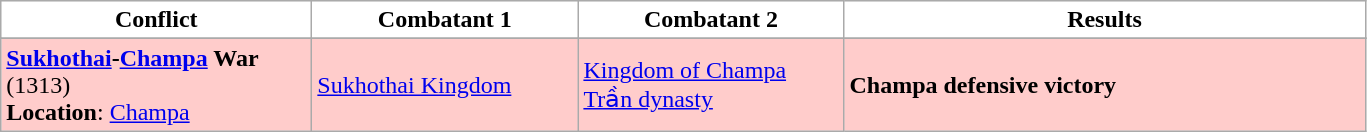<table class="wikitable">
<tr>
<th style="background-color:white;" rowspan="1"width=200px><span>Conflict</span></th>
<th style="background-color:white;" rowspan="1" width=170px><span>Combatant 1</span></th>
<th style="background-color:white;" rowspan="1" width=170px><span>Combatant 2</span></th>
<th style="background-color:white;" rowspan="1" width=340px><span>Results</span></th>
</tr>
<tr>
</tr>
<tr bgcolor="#FFCCCB">
<td><strong><a href='#'>Sukhothai</a>-<a href='#'>Champa</a> War</strong> (1313)<br><strong>Location</strong>: <a href='#'>Champa</a>                                                
</td>
<td><a href='#'>Sukhothai Kingdom</a></td>
<td><a href='#'>Kingdom of Champa</a><br><a href='#'>Trần dynasty</a></td>
<td><strong>Champa defensive victory</strong></td>
</tr>
</table>
